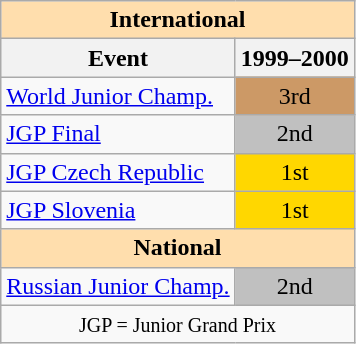<table class="wikitable" style="text-align:center">
<tr>
<th style="background-color: #ffdead; " colspan=2 align=center><strong>International</strong></th>
</tr>
<tr>
<th>Event</th>
<th>1999–2000</th>
</tr>
<tr>
<td align=left><a href='#'>World Junior Champ.</a></td>
<td bgcolor=cc9966>3rd</td>
</tr>
<tr>
<td align=left><a href='#'>JGP Final</a></td>
<td bgcolor=silver>2nd</td>
</tr>
<tr>
<td align=left><a href='#'>JGP Czech Republic</a></td>
<td bgcolor=gold>1st</td>
</tr>
<tr>
<td align=left><a href='#'>JGP Slovenia</a></td>
<td bgcolor=gold>1st</td>
</tr>
<tr>
<th style="background-color: #ffdead; " colspan=2 align=center><strong>National</strong></th>
</tr>
<tr>
<td align=left><a href='#'>Russian Junior Champ.</a></td>
<td bgcolor=silver>2nd</td>
</tr>
<tr>
<td colspan=2 align=center><small> JGP = Junior Grand Prix </small></td>
</tr>
</table>
